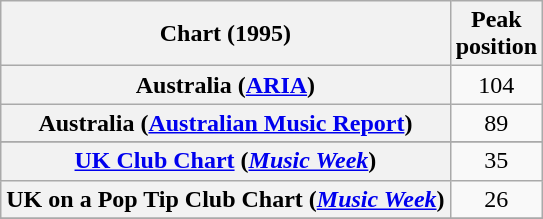<table class="wikitable sortable plainrowheaders" style="text-align:center;">
<tr>
<th>Chart (1995)</th>
<th>Peak<br>position</th>
</tr>
<tr>
<th scope="row">Australia (<a href='#'>ARIA</a>)</th>
<td>104</td>
</tr>
<tr>
<th scope="row">Australia (<a href='#'>Australian Music Report</a>)</th>
<td>89</td>
</tr>
<tr>
</tr>
<tr>
</tr>
<tr>
</tr>
<tr>
</tr>
<tr>
<th scope="row"><a href='#'>UK Club Chart</a> (<em><a href='#'>Music Week</a></em>)</th>
<td>35</td>
</tr>
<tr>
<th scope="row">UK on a Pop Tip Club Chart (<em><a href='#'>Music Week</a></em>)</th>
<td>26</td>
</tr>
<tr>
</tr>
</table>
